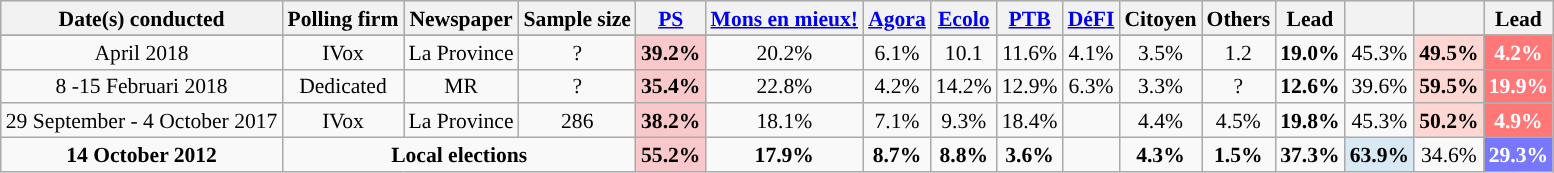<table class="wikitable sortable" style="text-align:center; font-size:90%; line-height:16px;">
<tr style="background-color:#E9E9E9">
<th rowspan="1">Date(s) conducted</th>
<th rowspan="1">Polling firm</th>
<th rowspan="1">Newspaper</th>
<th rowspan="1">Sample size</th>
<th><a href='#'><span>PS</span></a></th>
<th><a href='#'><span>Mons en mieux!</span></a></th>
<th><a href='#'><span>Agora</span></a></th>
<th><a href='#'><span>Ecolo</span></a></th>
<th><a href='#'><span>PTB</span></a></th>
<th><a href='#'><span>DéFI</span></a></th>
<th rowspan="1">Citoyen</th>
<th rowspan="1">Others</th>
<th rowspan="1">Lead</th>
<th></th>
<th></th>
<th rowspan="1">Lead</th>
</tr>
<tr style="background:#EFEFEF; font-weight:bold;">
</tr>
<tr>
<td>April 2018</td>
<td>IVox</td>
<td>La Province </td>
<td>?</td>
<td style="background:#F9C8CA"><strong>39.2%</strong></td>
<td>20.2%</td>
<td>6.1%</td>
<td>10.1</td>
<td>11.6%</td>
<td>4.1%</td>
<td>3.5%</td>
<td>1.2</td>
<td style="background:"><strong>19.0%</strong></td>
<td>45.3%</td>
<td style="background:#FFD7D2"><strong>49.5%</strong></td>
<td style="background:#FF7777;color:white;"><strong>4.2%</strong></td>
</tr>
<tr>
<td>8 -15 Februari 2018</td>
<td>Dedicated</td>
<td>MR </td>
<td>?</td>
<td style="background:#F9C8CA"><strong>35.4%</strong></td>
<td>22.8%</td>
<td>4.2%</td>
<td>14.2%</td>
<td>12.9%</td>
<td>6.3%</td>
<td>3.3%</td>
<td>?</td>
<td style="background:"><strong>12.6%</strong></td>
<td>39.6%</td>
<td style="background:#FFD7D2"><strong>59.5%</strong></td>
<td style="background:#FF7777;color:white;"><strong>19.9%</strong></td>
</tr>
<tr>
<td>29 September - 4 October 2017</td>
<td>IVox</td>
<td>La Province </td>
<td>286</td>
<td style="background:#F9C8CA"><strong>38.2%</strong></td>
<td>18.1%</td>
<td>7.1%</td>
<td>9.3%</td>
<td>18.4%</td>
<td></td>
<td>4.4%</td>
<td>4.5%</td>
<td style="background:"><strong>19.8%</strong></td>
<td>45.3%</td>
<td style="background:#FFD7D2"><strong>50.2%</strong></td>
<td style="background:#FF7777;color:white;"><strong>4.9%</strong></td>
</tr>
<tr>
<td><strong>14 October 2012</strong></td>
<td colspan="3"><strong>Local elections</strong></td>
<td style="background:#F9C8CA"><strong>55.2%</strong></td>
<td><strong>17.9%</strong></td>
<td><strong>8.7%</strong></td>
<td><strong>8.8%</strong></td>
<td><strong>3.6%</strong></td>
<td></td>
<td><strong>4.3%</strong></td>
<td><strong>1.5%  </strong></td>
<td style="background:"><strong>37.3%</strong></td>
<td style="background:#D9E9F4"><strong>63.9%</strong></td>
<td>34.6%</td>
<td style="background:#7777FF;color:white;"><strong>29.3%</strong></td>
</tr>
</table>
